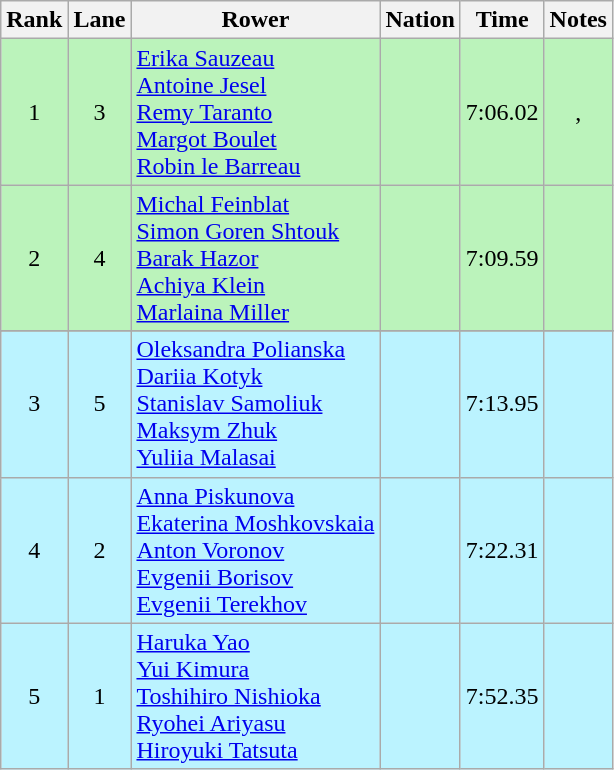<table class="wikitable sortable" style="text-align:center">
<tr>
<th>Rank</th>
<th>Lane</th>
<th>Rower</th>
<th>Nation</th>
<th>Time</th>
<th>Notes</th>
</tr>
<tr bgcolor=bbf3bb>
<td>1</td>
<td>3</td>
<td align="left"><a href='#'>Erika Sauzeau</a><br><a href='#'>Antoine Jesel</a><br><a href='#'>Remy Taranto</a><br><a href='#'>Margot Boulet</a><br><a href='#'>Robin le Barreau</a></td>
<td align="left"></td>
<td>7:06.02</td>
<td>, </td>
</tr>
<tr bgcolor=bbf3bb>
<td>2</td>
<td>4</td>
<td align="left"><a href='#'>Michal Feinblat</a><br><a href='#'>Simon Goren Shtouk</a><br><a href='#'>Barak Hazor</a><br><a href='#'>Achiya Klein</a><br><a href='#'>Marlaina Miller</a></td>
<td align="left"></td>
<td>7:09.59</td>
<td></td>
</tr>
<tr bgcolor=bbf3ff>
</tr>
<tr bgcolor=bbf3ff>
<td>3</td>
<td>5</td>
<td align="left"><a href='#'>Oleksandra Polianska</a><br><a href='#'>Dariia Kotyk</a><br><a href='#'>Stanislav Samoliuk</a><br><a href='#'>Maksym Zhuk</a><br><a href='#'>Yuliia Malasai</a></td>
<td align="left"></td>
<td>7:13.95</td>
<td></td>
</tr>
<tr bgcolor=bbf3ff>
<td>4</td>
<td>2</td>
<td align="left"><a href='#'>Anna Piskunova</a><br><a href='#'>Ekaterina Moshkovskaia</a><br><a href='#'>Anton Voronov</a><br><a href='#'>Evgenii Borisov</a><br><a href='#'>Evgenii Terekhov</a></td>
<td align="left"></td>
<td>7:22.31</td>
<td></td>
</tr>
<tr bgcolor=bbf3ff>
<td>5</td>
<td>1</td>
<td align="left"><a href='#'>Haruka Yao</a><br><a href='#'>Yui Kimura</a><br><a href='#'>Toshihiro Nishioka</a><br><a href='#'>Ryohei Ariyasu</a><br><a href='#'>Hiroyuki Tatsuta</a></td>
<td align="left"></td>
<td>7:52.35</td>
<td></td>
</tr>
</table>
